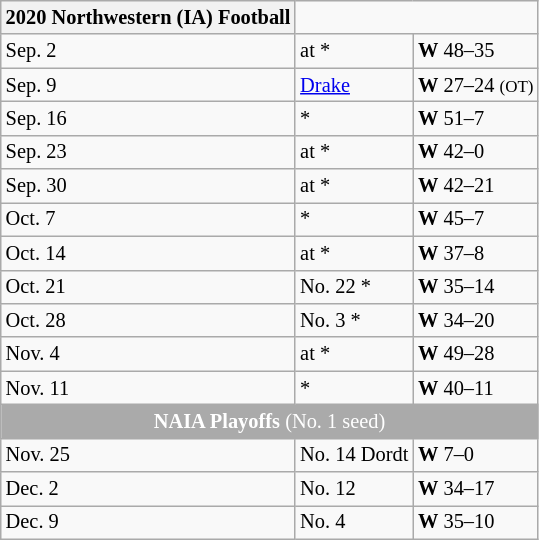<table class="wikitable collapsible collapsed" style="font-size:85%">
<tr>
<th style=>2020 Northwestern (IA) Football</th>
</tr>
<tr>
<td>Sep. 2</td>
<td>at *</td>
<td><strong>W</strong> 48–35</td>
</tr>
<tr>
<td>Sep. 9</td>
<td><a href='#'>Drake</a></td>
<td><strong>W</strong> 27–24 <small>(OT)</small></td>
</tr>
<tr>
<td>Sep. 16</td>
<td>*</td>
<td><strong>W</strong> 51–7</td>
</tr>
<tr>
<td>Sep. 23</td>
<td>at *</td>
<td><strong>W</strong> 42–0</td>
</tr>
<tr>
<td>Sep. 30</td>
<td>at *</td>
<td><strong>W</strong> 42–21</td>
</tr>
<tr>
<td>Oct. 7</td>
<td>*</td>
<td><strong>W</strong> 45–7</td>
</tr>
<tr>
<td>Oct. 14</td>
<td>at *</td>
<td><strong>W</strong> 37–8</td>
</tr>
<tr>
<td>Oct. 21</td>
<td>No. 22 *</td>
<td><strong>W</strong> 35–14</td>
</tr>
<tr>
<td>Oct. 28</td>
<td>No. 3 *</td>
<td><strong>W</strong> 34–20</td>
</tr>
<tr>
<td>Nov. 4</td>
<td>at *</td>
<td><strong>W</strong> 49–28</td>
</tr>
<tr>
<td>Nov. 11</td>
<td>*</td>
<td><strong>W</strong> 40–11</td>
</tr>
<tr>
<td colspan=3 style="text-align:center; background:#aaaaaa; color:white"><strong>NAIA Playoffs</strong> (No. 1 seed)</td>
</tr>
<tr>
<td>Nov. 25</td>
<td>No. 14 Dordt</td>
<td><strong>W</strong> 7–0</td>
</tr>
<tr>
<td>Dec. 2</td>
<td>No. 12 </td>
<td><strong>W</strong> 34–17</td>
</tr>
<tr>
<td>Dec. 9</td>
<td>No. 4 </td>
<td><strong>W</strong> 35–10</td>
</tr>
</table>
